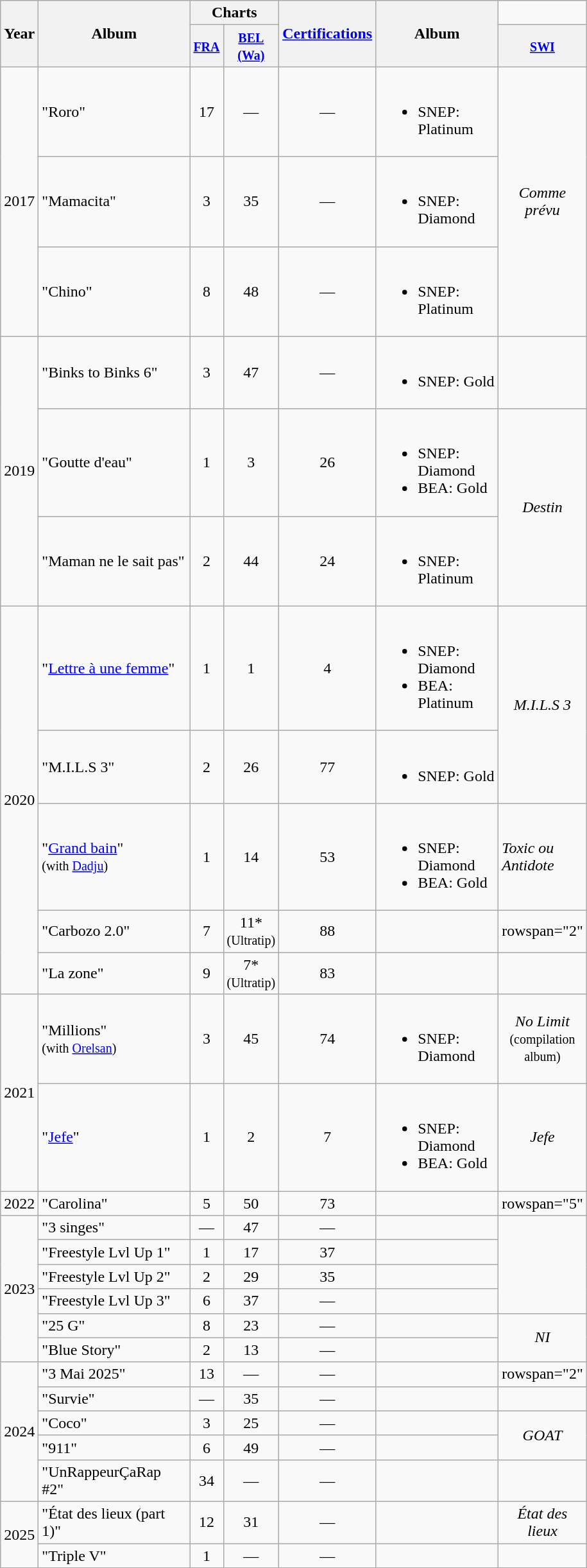<table class="wikitable">
<tr>
<th scope="col" rowspan="2" style="text-align:center; width:10px;">Year</th>
<th scope="col" rowspan="2" style="text-align:center; width:150px;">Album</th>
<th scope="col" colspan="2" style="text-align:center;" colspan="3">Charts</th>
<th scope="col" rowspan="2"><a href='#'>Certifications</a></th>
<th rowspan="2" style="text-align:center; width:120px;">Album</th>
</tr>
<tr>
<th scope="col" width="20"><small><a href='#'>FRA</a></small><br></th>
<th scope="col" width="20"><small><a href='#'>BEL<br>(Wa)</a></small><br></th>
<th scope="col" width="20"><small><a href='#'>SWI</a></small><br></th>
</tr>
<tr>
<td style="text-align:center;" rowspan=3>2017</td>
<td>"Roro"</td>
<td style="text-align:center;">17</td>
<td style="text-align:center;">—</td>
<td style="text-align:center;">—</td>
<td><br><ul><li>SNEP: Platinum</li></ul></td>
<td style="text-align:center;" rowspan=3><em>Comme prévu</em></td>
</tr>
<tr>
<td>"Mamacita"</td>
<td style="text-align:center;">3</td>
<td style="text-align:center;">35</td>
<td style="text-align:center;">—</td>
<td><br><ul><li>SNEP: Diamond</li></ul></td>
</tr>
<tr>
<td>"Chino"</td>
<td style="text-align:center;">8</td>
<td style="text-align:center;">48</td>
<td style="text-align:center;">—</td>
<td><br><ul><li>SNEP: Platinum</li></ul></td>
</tr>
<tr>
<td style="text-align:center;" rowspan="3">2019</td>
<td>"Binks to Binks 6"</td>
<td style="text-align:center;">3</td>
<td style="text-align:center;">47</td>
<td style="text-align:center;">—</td>
<td><br><ul><li>SNEP: Gold</li></ul></td>
<td></td>
</tr>
<tr>
<td>"Goutte d'eau"</td>
<td style="text-align:center;">1</td>
<td style="text-align:center;">3</td>
<td style="text-align:center;">26</td>
<td><br><ul><li>SNEP: Diamond</li><li>BEA: Gold</li></ul></td>
<td style="text-align:center;" rowspan="2"><em>Destin</em></td>
</tr>
<tr>
<td>"Maman ne le sait pas"<br></td>
<td style="text-align:center;">2</td>
<td style="text-align:center;">44</td>
<td style="text-align:center;">24</td>
<td><br><ul><li>SNEP: Platinum</li></ul></td>
</tr>
<tr>
<td style="text-align:center;" rowspan="5">2020</td>
<td>"<a href='#'>Lettre à une femme</a>"</td>
<td style="text-align:center;">1</td>
<td style="text-align:center;">1</td>
<td style="text-align:center;">4</td>
<td><br><ul><li>SNEP: Diamond</li><li>BEA: Platinum</li></ul></td>
<td style="text-align:center;" rowspan=2><em>M.I.L.S 3</em></td>
</tr>
<tr>
<td>"M.I.L.S 3"</td>
<td style="text-align:center;">2</td>
<td style="text-align:center;">26</td>
<td style="text-align:center;">77</td>
<td><br><ul><li>SNEP: Gold</li></ul></td>
</tr>
<tr>
<td>"<a href='#'>Grand bain</a>"<br><small>(with <a href='#'>Dadju</a>)</small></td>
<td style="text-align:center;">1</td>
<td style="text-align:center;">14</td>
<td style="text-align:center;">53</td>
<td><br><ul><li>SNEP: Diamond</li><li>BEA: Gold</li></ul></td>
<td><em>Toxic ou Antidote</em></td>
</tr>
<tr>
<td>"Carbozo 2.0"</td>
<td style="text-align:center;">7</td>
<td style="text-align:center;">11*<br><small>(Ultratip)</small></td>
<td style="text-align:center;">88</td>
<td></td>
<td>rowspan="2" </td>
</tr>
<tr>
<td>"La zone"</td>
<td style="text-align:center;">9</td>
<td style="text-align:center;">7*<br><small>(Ultratip)</small></td>
<td style="text-align:center;">83</td>
<td></td>
</tr>
<tr>
<td style="text-align:center;" rowspan="2">2021</td>
<td>"Millions"<br><small>(with <a href='#'>Orelsan</a>)</small></td>
<td style="text-align:center;">3</td>
<td style="text-align:center;">45</td>
<td style="text-align:center;">74</td>
<td><br><ul><li>SNEP: Diamond</li></ul></td>
<td style="text-align:center;"><em>No Limit</em><br><small>(compilation album)</small></td>
</tr>
<tr>
<td>"<a href='#'>Jefe</a>"</td>
<td style="text-align:center;">1</td>
<td style="text-align:center;">2</td>
<td style="text-align:center;">7</td>
<td><br><ul><li>SNEP: Diamond</li><li>BEA: Gold</li></ul></td>
<td style="text-align:center;"><em>Jefe</em></td>
</tr>
<tr>
<td style="text-align:center;">2022</td>
<td>"Carolina"</td>
<td style="text-align:center;">5</td>
<td style="text-align:center;">50</td>
<td style="text-align:center;">73</td>
<td></td>
<td>rowspan="5" </td>
</tr>
<tr>
<td style="text-align:center;" rowspan="6">2023</td>
<td>"3 singes"<br></td>
<td style="text-align:center;">—</td>
<td style="text-align:center;">47</td>
<td style="text-align:center;">—</td>
<td></td>
</tr>
<tr>
<td>"Freestyle Lvl Up 1"</td>
<td style="text-align:center;">1</td>
<td style="text-align:center;">17</td>
<td style="text-align:center;">37</td>
<td></td>
</tr>
<tr>
<td>"Freestyle Lvl Up 2"</td>
<td style="text-align:center;">2</td>
<td style="text-align:center;">29</td>
<td style="text-align:center;">35</td>
<td></td>
</tr>
<tr>
<td>"Freestyle Lvl Up 3"</td>
<td style="text-align:center;">6</td>
<td style="text-align:center;">37</td>
<td style="text-align:center;">—</td>
<td></td>
</tr>
<tr>
<td>"25 G"</td>
<td style="text-align:center;">8</td>
<td style="text-align:center;">23</td>
<td style="text-align:center;">—</td>
<td></td>
<td style="text-align:center;" rowspan="2"><em>NI</em></td>
</tr>
<tr>
<td>"Blue Story"<br></td>
<td style="text-align:center;">2</td>
<td style="text-align:center;">13</td>
<td style="text-align:center;">—</td>
<td></td>
</tr>
<tr>
<td rowspan="5">2024</td>
<td>"3 Mai 2025"</td>
<td style="text-align:center;">13</td>
<td style="text-align:center;">—</td>
<td style="text-align:center;">—</td>
<td></td>
<td>rowspan="2" </td>
</tr>
<tr>
<td>"Survie"<br></td>
<td style="text-align:center;">—</td>
<td style="text-align:center;">35</td>
<td style="text-align:center;">—</td>
<td></td>
</tr>
<tr>
<td>"Coco"<br></td>
<td style="text-align:center;">3</td>
<td style="text-align:center;">25</td>
<td style="text-align:center;">—</td>
<td></td>
<td style="text-align:center;" rowspan="2"><em>GOAT</em></td>
</tr>
<tr>
<td>"911"<br></td>
<td style="text-align:center;">6</td>
<td style="text-align:center;">49</td>
<td style="text-align:center;">—</td>
<td></td>
</tr>
<tr>
<td>"UnRappeurÇaRap #2"<br></td>
<td style="text-align:center;">34</td>
<td style="text-align:center;">—</td>
<td style="text-align:center;">—</td>
<td></td>
<td></td>
</tr>
<tr>
<td rowspan=2>2025</td>
<td>"État des lieux (part 1)"<br></td>
<td style="text-align:center;">12</td>
<td style="text-align:center;">31</td>
<td style="text-align:center;">—</td>
<td></td>
<td style="text-align:center;"><em>État des lieux</em></td>
</tr>
<tr>
<td>"Triple V"<br></td>
<td style="text-align:center;">1</td>
<td style="text-align:center;">—</td>
<td style="text-align:center;">—</td>
<td></td>
<td></td>
</tr>
</table>
